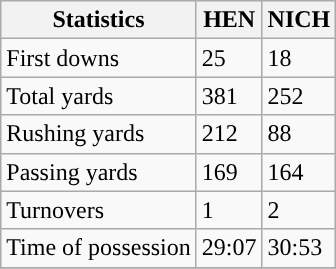<table class="wikitable">
<tr>
<th>Statistics</th>
<th>HEN</th>
<th>NICH</th>
</tr>
<tr>
<td>First downs</td>
<td>25</td>
<td>18</td>
</tr>
<tr>
<td>Total yards</td>
<td>381</td>
<td>252</td>
</tr>
<tr>
<td>Rushing yards</td>
<td>212</td>
<td>88</td>
</tr>
<tr>
<td>Passing yards</td>
<td>169</td>
<td>164</td>
</tr>
<tr>
<td>Turnovers</td>
<td>1</td>
<td>2</td>
</tr>
<tr>
<td>Time of possession</td>
<td>29:07</td>
<td>30:53</td>
</tr>
<tr>
</tr>
</table>
